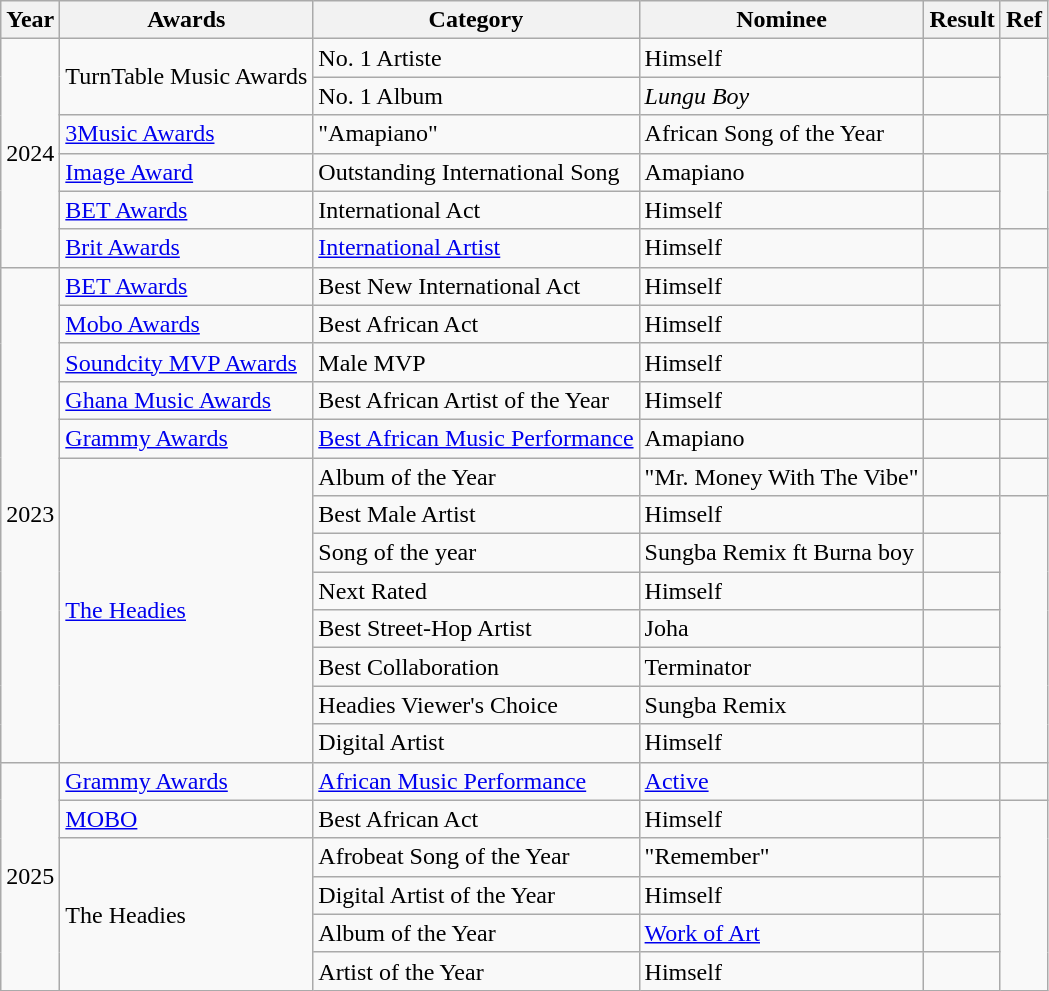<table class=wikitable>
<tr>
<th>Year</th>
<th>Awards</th>
<th>Category</th>
<th>Nominee</th>
<th>Result</th>
<th>Ref</th>
</tr>
<tr>
<td rowspan="6">2024</td>
<td rowspan="2">TurnTable Music Awards</td>
<td>No. 1 Artiste</td>
<td>Himself</td>
<td></td>
<td rowspan="2"></td>
</tr>
<tr>
<td>No. 1 Album</td>
<td><em>Lungu Boy</em></td>
<td></td>
</tr>
<tr>
<td><a href='#'>3Music Awards</a></td>
<td>"Amapiano"</td>
<td>African Song of the Year</td>
<td></td>
<td></td>
</tr>
<tr>
<td><a href='#'>Image Award</a></td>
<td>Outstanding International Song</td>
<td>Amapiano</td>
<td></td>
</tr>
<tr>
<td><a href='#'>BET Awards</a></td>
<td>International Act</td>
<td>Himself</td>
<td></td>
</tr>
<tr>
<td><a href='#'>Brit Awards</a></td>
<td><a href='#'>International Artist</a></td>
<td>Himself</td>
<td></td>
<td></td>
</tr>
<tr>
<td rowspan="13">2023</td>
<td><a href='#'>BET Awards</a></td>
<td>Best New International Act</td>
<td>Himself</td>
<td></td>
</tr>
<tr>
<td><a href='#'>Mobo Awards</a></td>
<td>Best African Act</td>
<td>Himself</td>
<td></td>
</tr>
<tr>
<td><a href='#'>Soundcity MVP Awards</a></td>
<td>Male MVP</td>
<td>Himself</td>
<td></td>
<td></td>
</tr>
<tr>
<td><a href='#'>Ghana Music Awards</a></td>
<td>Best African Artist of the Year</td>
<td>Himself</td>
<td></td>
<td></td>
</tr>
<tr>
<td><a href='#'>Grammy Awards</a></td>
<td><a href='#'>Best African Music Performance</a></td>
<td>Amapiano</td>
<td></td>
<td></td>
</tr>
<tr>
<td rowspan="8"><a href='#'>The Headies</a></td>
<td>Album of the Year</td>
<td>"Mr. Money With The Vibe"</td>
<td></td>
<td></td>
</tr>
<tr>
<td>Best Male Artist</td>
<td>Himself</td>
<td></td>
</tr>
<tr>
<td>Song of the year</td>
<td>Sungba Remix ft Burna boy</td>
<td></td>
</tr>
<tr>
<td>Next Rated</td>
<td>Himself</td>
<td></td>
</tr>
<tr>
<td>Best Street-Hop Artist</td>
<td>Joha</td>
<td></td>
</tr>
<tr>
<td>Best Collaboration</td>
<td>Terminator</td>
<td></td>
</tr>
<tr>
<td>Headies Viewer's Choice</td>
<td>Sungba Remix</td>
<td></td>
</tr>
<tr>
<td>Digital Artist</td>
<td>Himself</td>
<td></td>
</tr>
<tr>
<td rowspan="6">2025</td>
<td><a href='#'>Grammy Awards</a></td>
<td><a href='#'>African Music Performance</a></td>
<td><a href='#'>Active</a></td>
<td></td>
<td></td>
</tr>
<tr>
<td><a href='#'>MOBO</a></td>
<td>Best African Act</td>
<td>Himself</td>
<td></td>
</tr>
<tr>
<td rowspan="4">The Headies</td>
<td>Afrobeat Song of the Year</td>
<td>"Remember"</td>
<td></td>
</tr>
<tr>
<td>Digital Artist of the Year</td>
<td>Himself</td>
<td></td>
</tr>
<tr>
<td>Album of the Year</td>
<td><a href='#'>Work of Art</a></td>
<td></td>
</tr>
<tr>
<td>Artist of the Year</td>
<td>Himself</td>
<td></td>
</tr>
</table>
